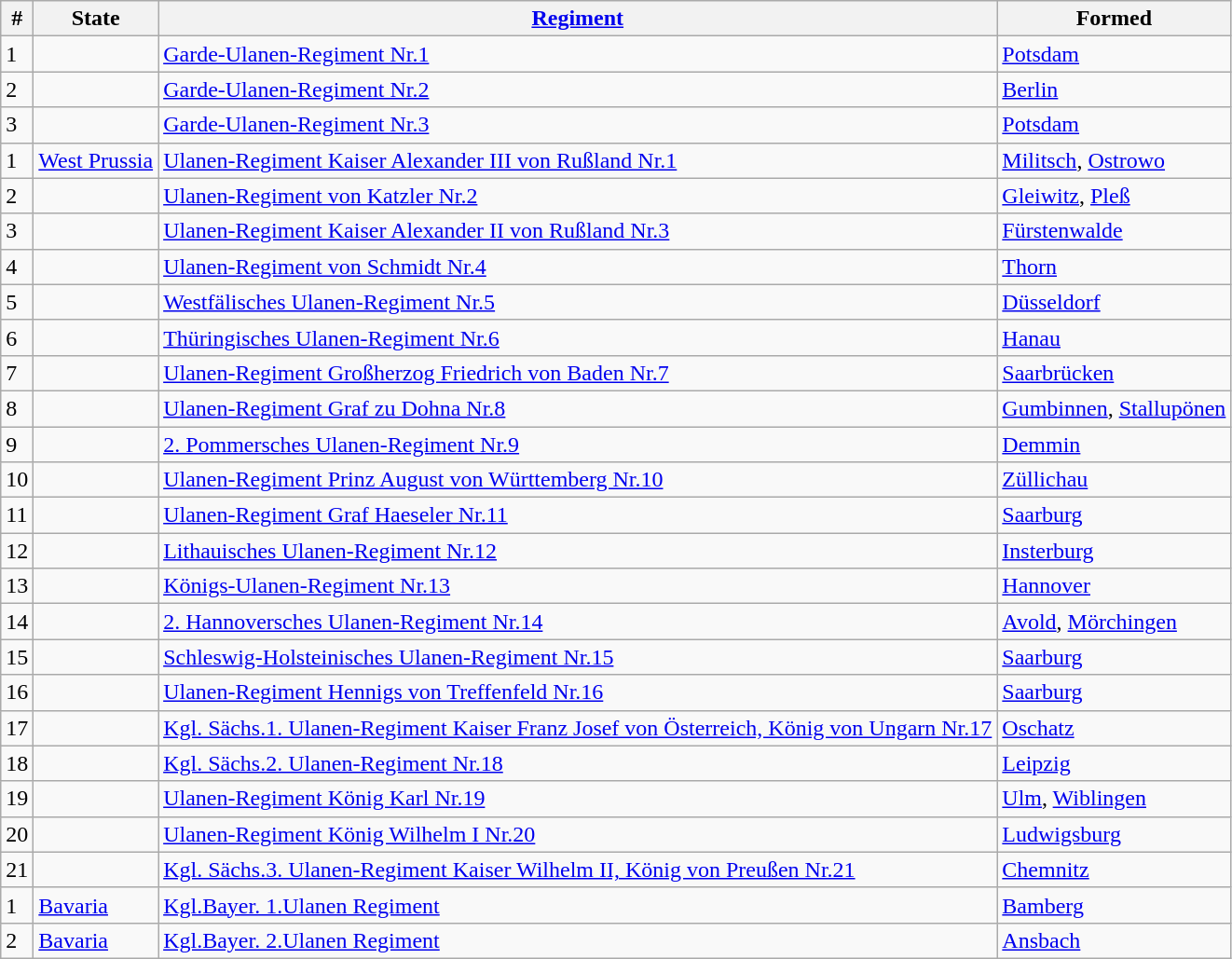<table class="wikitable">
<tr>
<th>#</th>
<th>State</th>
<th><a href='#'>Regiment</a></th>
<th>Formed</th>
</tr>
<tr>
<td>1</td>
<td></td>
<td><a href='#'>Garde-Ulanen-Regiment Nr.1</a></td>
<td><a href='#'>Potsdam</a></td>
</tr>
<tr>
<td>2</td>
<td></td>
<td><a href='#'>Garde-Ulanen-Regiment Nr.2</a></td>
<td><a href='#'>Berlin</a></td>
</tr>
<tr>
<td>3</td>
<td></td>
<td><a href='#'>Garde-Ulanen-Regiment Nr.3</a></td>
<td><a href='#'>Potsdam</a></td>
</tr>
<tr>
<td>1</td>
<td><a href='#'>West Prussia</a></td>
<td><a href='#'>Ulanen-Regiment Kaiser Alexander III von Rußland Nr.1</a></td>
<td><a href='#'>Militsch</a>, <a href='#'>Ostrowo</a></td>
</tr>
<tr>
<td>2</td>
<td></td>
<td><a href='#'>Ulanen-Regiment von Katzler Nr.2</a></td>
<td><a href='#'>Gleiwitz</a>, <a href='#'>Pleß</a></td>
</tr>
<tr>
<td>3</td>
<td></td>
<td><a href='#'>Ulanen-Regiment Kaiser Alexander II von Rußland Nr.3</a></td>
<td><a href='#'>Fürstenwalde</a></td>
</tr>
<tr>
<td>4</td>
<td></td>
<td><a href='#'>Ulanen-Regiment von Schmidt Nr.4</a></td>
<td><a href='#'>Thorn</a></td>
</tr>
<tr>
<td>5</td>
<td></td>
<td><a href='#'>Westfälisches Ulanen-Regiment Nr.5</a></td>
<td><a href='#'>Düsseldorf</a></td>
</tr>
<tr>
<td>6</td>
<td></td>
<td><a href='#'>Thüringisches Ulanen-Regiment Nr.6</a></td>
<td><a href='#'>Hanau</a></td>
</tr>
<tr>
<td>7</td>
<td></td>
<td><a href='#'>Ulanen-Regiment Großherzog Friedrich von Baden Nr.7</a></td>
<td><a href='#'>Saarbrücken</a></td>
</tr>
<tr>
<td>8</td>
<td></td>
<td><a href='#'>Ulanen-Regiment Graf zu Dohna Nr.8</a></td>
<td><a href='#'>Gumbinnen</a>, <a href='#'>Stallupönen</a></td>
</tr>
<tr>
<td>9</td>
<td></td>
<td><a href='#'>2. Pommersches Ulanen-Regiment Nr.9</a></td>
<td><a href='#'>Demmin</a></td>
</tr>
<tr>
<td>10</td>
<td></td>
<td><a href='#'>Ulanen-Regiment Prinz August von Württemberg Nr.10</a></td>
<td><a href='#'>Züllichau</a></td>
</tr>
<tr>
<td>11</td>
<td></td>
<td><a href='#'>Ulanen-Regiment Graf Haeseler Nr.11</a></td>
<td><a href='#'>Saarburg</a></td>
</tr>
<tr>
<td>12</td>
<td></td>
<td><a href='#'>Lithauisches Ulanen-Regiment Nr.12</a></td>
<td><a href='#'>Insterburg</a></td>
</tr>
<tr>
<td>13</td>
<td></td>
<td><a href='#'>Königs-Ulanen-Regiment Nr.13</a></td>
<td><a href='#'>Hannover</a></td>
</tr>
<tr>
<td>14</td>
<td></td>
<td><a href='#'>2. Hannoversches Ulanen-Regiment Nr.14</a></td>
<td><a href='#'>Avold</a>, <a href='#'>Mörchingen</a></td>
</tr>
<tr>
<td>15</td>
<td></td>
<td><a href='#'>Schleswig-Holsteinisches Ulanen-Regiment Nr.15</a></td>
<td><a href='#'>Saarburg</a></td>
</tr>
<tr>
<td>16</td>
<td></td>
<td><a href='#'>Ulanen-Regiment Hennigs von Treffenfeld Nr.16</a></td>
<td><a href='#'>Saarburg</a></td>
</tr>
<tr>
<td>17</td>
<td></td>
<td><a href='#'>Kgl. Sächs.1. Ulanen-Regiment Kaiser Franz Josef von Österreich, König von Ungarn Nr.17</a></td>
<td><a href='#'>Oschatz</a></td>
</tr>
<tr>
<td>18</td>
<td></td>
<td><a href='#'>Kgl. Sächs.2. Ulanen-Regiment Nr.18</a></td>
<td><a href='#'>Leipzig</a></td>
</tr>
<tr>
<td>19</td>
<td></td>
<td><a href='#'>Ulanen-Regiment König Karl Nr.19</a></td>
<td><a href='#'>Ulm</a>, <a href='#'>Wiblingen</a></td>
</tr>
<tr>
<td>20</td>
<td></td>
<td><a href='#'>Ulanen-Regiment König Wilhelm I Nr.20</a></td>
<td><a href='#'>Ludwigsburg</a></td>
</tr>
<tr>
<td>21</td>
<td></td>
<td><a href='#'>Kgl. Sächs.3. Ulanen-Regiment Kaiser Wilhelm II, König von Preußen Nr.21</a></td>
<td><a href='#'>Chemnitz</a></td>
</tr>
<tr>
<td>1</td>
<td><a href='#'>Bavaria</a></td>
<td><a href='#'>Kgl.Bayer. 1.Ulanen Regiment</a></td>
<td><a href='#'>Bamberg</a></td>
</tr>
<tr>
<td>2</td>
<td><a href='#'>Bavaria</a></td>
<td><a href='#'>Kgl.Bayer. 2.Ulanen Regiment</a></td>
<td><a href='#'>Ansbach</a></td>
</tr>
</table>
